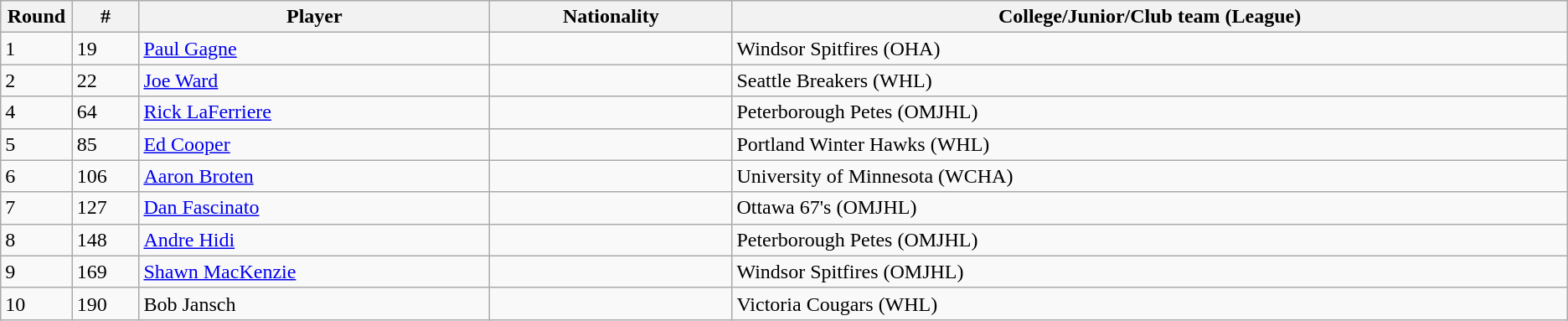<table class="wikitable">
<tr align="center">
<th bgcolor="#DDDDFF" width="4.0%">Round</th>
<th bgcolor="#DDDDFF" width="4.0%">#</th>
<th bgcolor="#DDDDFF" width="21.0%">Player</th>
<th bgcolor="#DDDDFF" width="14.5%">Nationality</th>
<th bgcolor="#DDDDFF" width="50.0%">College/Junior/Club team (League)</th>
</tr>
<tr>
<td>1</td>
<td>19</td>
<td><a href='#'>Paul Gagne</a></td>
<td></td>
<td>Windsor Spitfires (OHA)</td>
</tr>
<tr>
<td>2</td>
<td>22</td>
<td><a href='#'>Joe Ward</a></td>
<td></td>
<td>Seattle Breakers (WHL)</td>
</tr>
<tr>
<td>4</td>
<td>64</td>
<td><a href='#'>Rick LaFerriere</a></td>
<td></td>
<td>Peterborough Petes (OMJHL)</td>
</tr>
<tr>
<td>5</td>
<td>85</td>
<td><a href='#'>Ed Cooper</a></td>
<td></td>
<td>Portland Winter Hawks (WHL)</td>
</tr>
<tr>
<td>6</td>
<td>106</td>
<td><a href='#'>Aaron Broten</a></td>
<td></td>
<td>University of Minnesota (WCHA)</td>
</tr>
<tr>
<td>7</td>
<td>127</td>
<td><a href='#'>Dan Fascinato</a></td>
<td></td>
<td>Ottawa 67's (OMJHL)</td>
</tr>
<tr>
<td>8</td>
<td>148</td>
<td><a href='#'>Andre Hidi</a></td>
<td></td>
<td>Peterborough Petes (OMJHL)</td>
</tr>
<tr>
<td>9</td>
<td>169</td>
<td><a href='#'>Shawn MacKenzie</a></td>
<td></td>
<td>Windsor Spitfires (OMJHL)</td>
</tr>
<tr>
<td>10</td>
<td>190</td>
<td>Bob Jansch</td>
<td></td>
<td>Victoria Cougars (WHL)</td>
</tr>
</table>
